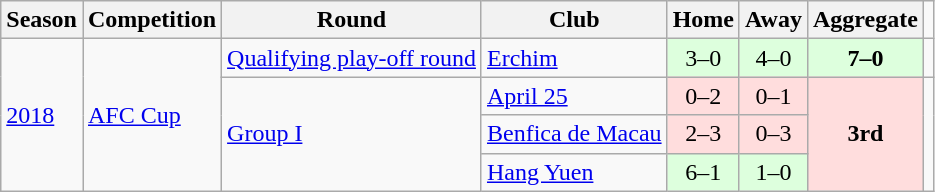<table class="wikitable">
<tr>
<th>Season</th>
<th>Competition</th>
<th>Round</th>
<th>Club</th>
<th>Home</th>
<th>Away</th>
<th>Aggregate</th>
</tr>
<tr>
<td rowspan=4><a href='#'>2018</a></td>
<td rowspan=4><a href='#'>AFC Cup</a></td>
<td><a href='#'>Qualifying play-off round</a></td>
<td> <a href='#'>Erchim</a></td>
<td bgcolor="#ddffdd" style="text-align:center;">3–0</td>
<td bgcolor="#ddffdd" style="text-align:center;">4–0</td>
<td bgcolor="#ddffdd" style="text-align:center;"><strong>7–0</strong></td>
<td></td>
</tr>
<tr>
<td rowspan=3><a href='#'>Group I</a></td>
<td> <a href='#'>April 25</a></td>
<td bgcolor="#ffdddd" style="text-align:center;">0–2</td>
<td bgcolor="#ffdddd" style="text-align:center;">0–1</td>
<td bgcolor="#ffdddd" rowspan=3 align="center"><strong>3rd</strong></td>
<td rowspan="3"></td>
</tr>
<tr>
<td> <a href='#'>Benfica de Macau</a></td>
<td bgcolor="#ffdddd" style="text-align:center;">2–3</td>
<td bgcolor="#ffdddd" style="text-align:center;">0–3</td>
</tr>
<tr>
<td> <a href='#'>Hang Yuen</a></td>
<td bgcolor="#ddffdd" style="text-align:center;">6–1</td>
<td bgcolor="#ddffdd" style="text-align:center;">1–0</td>
</tr>
</table>
